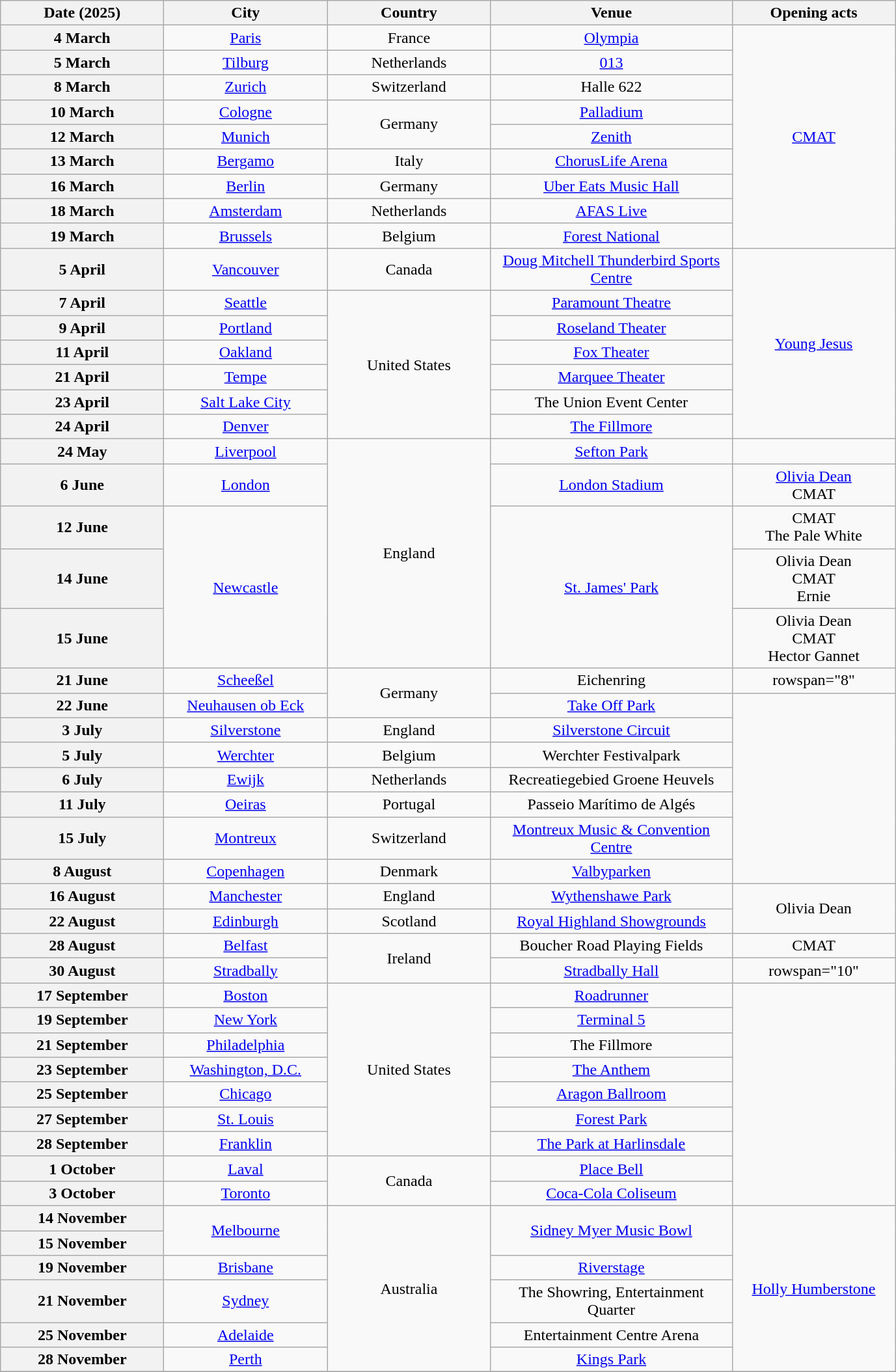<table class="wikitable plainrowheaders" style="text-align:center;">
<tr>
<th scope="col" style="width:10em;">Date (2025)</th>
<th scope="col" style="width:10em;">City</th>
<th scope="col" style="width:10em;">Country</th>
<th scope="col" style="width:15em;">Venue</th>
<th scope="col" style="width:10em;">Opening acts</th>
</tr>
<tr>
<th scope="row" style="text-align:center;">4 March</th>
<td><a href='#'>Paris</a></td>
<td>France</td>
<td><a href='#'>Olympia</a></td>
<td rowspan="9"><a href='#'>CMAT</a></td>
</tr>
<tr>
<th scope="row" style="text-align:center;">5 March</th>
<td><a href='#'>Tilburg</a></td>
<td>Netherlands</td>
<td><a href='#'>013</a></td>
</tr>
<tr>
<th scope="row" style="text-align:center;">8 March</th>
<td><a href='#'>Zurich</a></td>
<td>Switzerland</td>
<td>Halle 622</td>
</tr>
<tr>
<th scope="row" style="text-align:center;">10 March</th>
<td><a href='#'>Cologne</a></td>
<td rowspan="2">Germany</td>
<td><a href='#'>Palladium</a></td>
</tr>
<tr>
<th scope="row" style="text-align:center;">12 March</th>
<td><a href='#'>Munich</a></td>
<td><a href='#'>Zenith</a></td>
</tr>
<tr>
<th scope="row" style="text-align:center;">13 March</th>
<td><a href='#'>Bergamo</a></td>
<td>Italy</td>
<td><a href='#'>ChorusLife Arena</a></td>
</tr>
<tr>
<th scope="row" style="text-align:center;">16 March</th>
<td><a href='#'>Berlin</a></td>
<td>Germany</td>
<td><a href='#'>Uber Eats Music Hall</a></td>
</tr>
<tr>
<th scope="row" style="text-align:center;">18 March</th>
<td><a href='#'>Amsterdam</a></td>
<td>Netherlands</td>
<td><a href='#'>AFAS Live</a></td>
</tr>
<tr>
<th scope="row" style="text-align:center;">19 March</th>
<td><a href='#'>Brussels</a></td>
<td>Belgium</td>
<td><a href='#'>Forest National</a></td>
</tr>
<tr>
<th scope="row" style="text-align:center;">5 April</th>
<td><a href='#'>Vancouver</a></td>
<td>Canada</td>
<td><a href='#'>Doug Mitchell Thunderbird Sports Centre</a></td>
<td rowspan="7"><a href='#'>Young Jesus</a></td>
</tr>
<tr>
<th scope="row" style="text-align:center;">7 April</th>
<td><a href='#'>Seattle</a></td>
<td rowspan="6">United States</td>
<td><a href='#'>Paramount Theatre</a></td>
</tr>
<tr>
<th scope="row" style="text-align:center;">9 April</th>
<td><a href='#'>Portland</a></td>
<td><a href='#'>Roseland Theater</a></td>
</tr>
<tr>
<th scope="row" style="text-align:center;">11 April</th>
<td><a href='#'>Oakland</a></td>
<td><a href='#'>Fox Theater</a></td>
</tr>
<tr>
<th scope="row" style="text-align:center;">21 April</th>
<td><a href='#'>Tempe</a></td>
<td><a href='#'>Marquee Theater</a></td>
</tr>
<tr>
<th scope="row" style="text-align:center;">23 April</th>
<td><a href='#'>Salt Lake City</a></td>
<td>The Union Event Center</td>
</tr>
<tr>
<th scope="row" style="text-align:center;">24 April</th>
<td><a href='#'>Denver</a></td>
<td><a href='#'>The Fillmore</a></td>
</tr>
<tr>
<th scope="row" style="text-align:center;">24 May</th>
<td><a href='#'>Liverpool</a></td>
<td rowspan="5">England</td>
<td><a href='#'>Sefton Park</a></td>
<td></td>
</tr>
<tr>
<th scope="row" style="text-align:center;">6 June</th>
<td><a href='#'>London</a></td>
<td><a href='#'>London Stadium</a></td>
<td><a href='#'>Olivia Dean</a><br>CMAT</td>
</tr>
<tr>
<th scope="row" style="text-align:center;">12 June</th>
<td rowspan="3"><a href='#'>Newcastle</a></td>
<td rowspan="3"><a href='#'>St. James' Park</a></td>
<td>CMAT<br>The Pale White</td>
</tr>
<tr>
<th scope="row" style="text-align:center;">14 June</th>
<td>Olivia Dean <br> CMAT <br> Ernie</td>
</tr>
<tr>
<th scope="row" style="text-align:center;">15 June</th>
<td>Olivia Dean <br> CMAT <br> Hector Gannet</td>
</tr>
<tr>
<th scope="row" style="text-align:center;">21 June</th>
<td><a href='#'>Scheeßel</a></td>
<td rowspan="2">Germany</td>
<td>Eichenring</td>
<td>rowspan="8" </td>
</tr>
<tr>
<th scope="row" style="text-align:center;">22 June</th>
<td><a href='#'>Neuhausen ob Eck</a></td>
<td><a href='#'>Take Off Park</a></td>
</tr>
<tr>
<th scope="row" style="text-align:center;">3 July</th>
<td><a href='#'>Silverstone</a></td>
<td>England</td>
<td><a href='#'>Silverstone Circuit</a></td>
</tr>
<tr>
<th scope="row" style="text-align:center;">5 July</th>
<td><a href='#'>Werchter</a></td>
<td>Belgium</td>
<td>Werchter Festivalpark</td>
</tr>
<tr>
<th scope="row" style="text-align:center;">6 July</th>
<td><a href='#'>Ewijk</a></td>
<td>Netherlands</td>
<td>Recreatiegebied Groene Heuvels</td>
</tr>
<tr>
<th scope="row" style="text-align:center;">11 July</th>
<td><a href='#'>Oeiras</a></td>
<td>Portugal</td>
<td>Passeio Marítimo de Algés</td>
</tr>
<tr>
<th scope="row" style="text-align:center;">15 July</th>
<td><a href='#'>Montreux</a></td>
<td>Switzerland</td>
<td><a href='#'>Montreux Music & Convention Centre</a></td>
</tr>
<tr>
<th scope="row" style="text-align:center;">8 August</th>
<td><a href='#'>Copenhagen</a></td>
<td>Denmark</td>
<td><a href='#'>Valbyparken</a></td>
</tr>
<tr>
<th scope="row" style="text-align:center;">16 August</th>
<td><a href='#'>Manchester</a></td>
<td>England</td>
<td><a href='#'>Wythenshawe Park</a></td>
<td rowspan="2">Olivia Dean</td>
</tr>
<tr>
<th scope="row" style="text-align:center;">22 August</th>
<td><a href='#'>Edinburgh</a></td>
<td>Scotland</td>
<td><a href='#'>Royal Highland Showgrounds</a></td>
</tr>
<tr>
<th scope="row" style="text-align:center;">28 August</th>
<td><a href='#'>Belfast</a></td>
<td rowspan="2">Ireland</td>
<td>Boucher Road Playing Fields</td>
<td>CMAT</td>
</tr>
<tr>
<th scope="row" style="text-align:center;">30 August</th>
<td><a href='#'>Stradbally</a></td>
<td><a href='#'>Stradbally Hall</a></td>
<td>rowspan="10" </td>
</tr>
<tr>
<th scope="row" style="text-align:center;">17 September</th>
<td><a href='#'>Boston</a></td>
<td rowspan="7">United States</td>
<td><a href='#'>Roadrunner</a></td>
</tr>
<tr>
<th scope="row" style="text-align:center;">19 September</th>
<td><a href='#'>New York</a></td>
<td><a href='#'>Terminal 5</a></td>
</tr>
<tr>
<th scope="row" style="text-align:center;">21 September</th>
<td><a href='#'>Philadelphia</a></td>
<td>The Fillmore</td>
</tr>
<tr>
<th scope="row" style="text-align:center;">23 September</th>
<td><a href='#'>Washington, D.C.</a></td>
<td><a href='#'>The Anthem</a></td>
</tr>
<tr>
<th scope="row" style="text-align:center;">25 September</th>
<td><a href='#'>Chicago</a></td>
<td><a href='#'>Aragon Ballroom</a></td>
</tr>
<tr>
<th scope="row" style="text-align:center;">27 September</th>
<td><a href='#'>St. Louis</a></td>
<td><a href='#'>Forest Park</a></td>
</tr>
<tr>
<th scope="row" style="text-align:center;">28 September</th>
<td><a href='#'>Franklin</a></td>
<td><a href='#'>The Park at Harlinsdale</a></td>
</tr>
<tr>
<th scope="row" style="text-align:center;">1 October</th>
<td><a href='#'>Laval</a></td>
<td rowspan="2">Canada</td>
<td><a href='#'>Place Bell</a></td>
</tr>
<tr>
<th scope="row" style="text-align:center;">3 October</th>
<td><a href='#'>Toronto</a></td>
<td><a href='#'>Coca-Cola Coliseum</a></td>
</tr>
<tr>
<th scope="row" style="text-align:center;">14 November</th>
<td rowspan="2"><a href='#'>Melbourne</a></td>
<td rowspan="6">Australia</td>
<td rowspan="2"><a href='#'>Sidney Myer Music Bowl</a></td>
<td rowspan="6"><a href='#'>Holly Humberstone</a></td>
</tr>
<tr>
<th scope="row" style="text-align:center;">15 November</th>
</tr>
<tr>
<th scope="row" style="text-align:center;">19 November</th>
<td><a href='#'>Brisbane</a></td>
<td><a href='#'>Riverstage</a></td>
</tr>
<tr>
<th scope="row" style="text-align:center;">21 November</th>
<td><a href='#'>Sydney</a></td>
<td>The Showring, Entertainment Quarter</td>
</tr>
<tr>
<th scope="row" style="text-align:center;">25 November</th>
<td><a href='#'>Adelaide</a></td>
<td>Entertainment Centre Arena</td>
</tr>
<tr>
<th scope="row" style="text-align:center;">28 November</th>
<td><a href='#'>Perth</a></td>
<td><a href='#'>Kings Park</a></td>
</tr>
<tr>
</tr>
</table>
